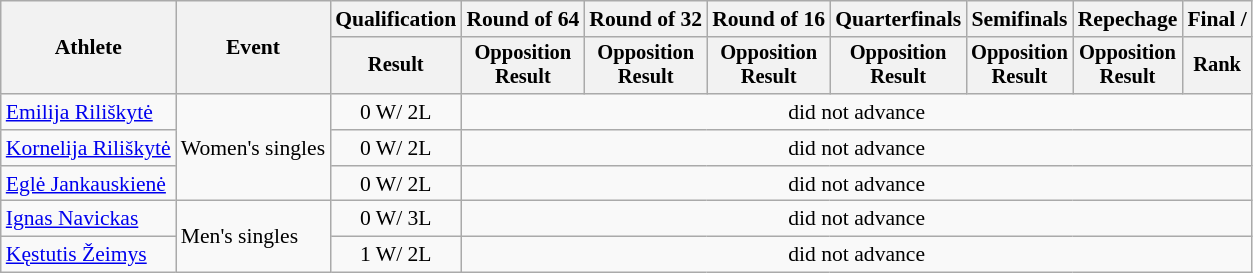<table class="wikitable" style="font-size:90%">
<tr>
<th rowspan="2">Athlete</th>
<th rowspan="2">Event</th>
<th>Qualification</th>
<th>Round of 64</th>
<th>Round of 32</th>
<th>Round of 16</th>
<th>Quarterfinals</th>
<th>Semifinals</th>
<th>Repechage</th>
<th colspan=2>Final / </th>
</tr>
<tr style="font-size:95%">
<th>Result</th>
<th>Opposition<br>Result</th>
<th>Opposition<br>Result</th>
<th>Opposition<br>Result</th>
<th>Opposition<br>Result</th>
<th>Opposition<br>Result</th>
<th>Opposition<br>Result</th>
<th>Rank</th>
</tr>
<tr align=center>
<td align=left><a href='#'>Emilija Riliškytė</a></td>
<td align=left rowspan="3">Women's singles</td>
<td>0 W/ 2L</td>
<td colspan=7>did not advance</td>
</tr>
<tr align=center>
<td align=left><a href='#'>Kornelija Riliškytė</a></td>
<td>0 W/ 2L</td>
<td colspan=7>did not advance</td>
</tr>
<tr align=center>
<td align=left><a href='#'>Eglė Jankauskienė</a></td>
<td>0 W/ 2L</td>
<td colspan=7>did not advance</td>
</tr>
<tr align=center>
<td align=left><a href='#'>Ignas Navickas</a></td>
<td align=left rowspan="2">Men's singles</td>
<td>0 W/ 3L</td>
<td colspan=7>did not advance</td>
</tr>
<tr align=center>
<td align=left><a href='#'>Kęstutis Žeimys</a></td>
<td>1 W/ 2L</td>
<td colspan=7>did not advance</td>
</tr>
</table>
